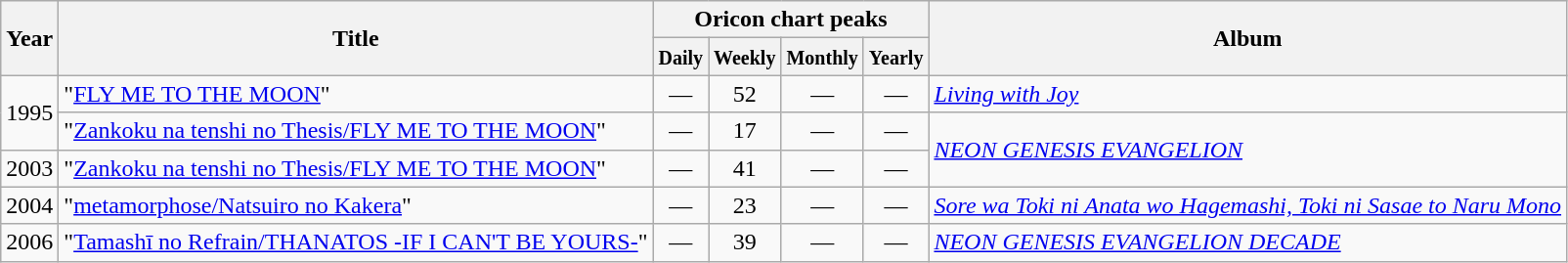<table class="wikitable">
<tr>
<th rowspan="2">Year</th>
<th rowspan="2">Title</th>
<th colspan="4">Oricon chart peaks</th>
<th rowspan="2">Album</th>
</tr>
<tr>
<th width="30"><small>Daily</small></th>
<th width="30"><small>Weekly</small></th>
<th width="30"><small>Monthly</small></th>
<th width="30"><small>Yearly</small></th>
</tr>
<tr>
<td rowspan="2">1995</td>
<td>"<a href='#'>FLY ME TO THE MOON</a>"</td>
<td align="center">—</td>
<td align="center">52</td>
<td align="center">—</td>
<td align="center">—</td>
<td><em><a href='#'>Living with Joy</a></em></td>
</tr>
<tr>
<td>"<a href='#'>Zankoku na tenshi no Thesis/FLY ME TO THE MOON</a>"</td>
<td align="center">—</td>
<td align="center">17</td>
<td align="center">—</td>
<td align="center">—</td>
<td rowspan="2"><em><a href='#'>NEON GENESIS EVANGELION</a></em></td>
</tr>
<tr>
<td>2003</td>
<td>"<a href='#'>Zankoku na tenshi no Thesis/FLY ME TO THE MOON</a>"</td>
<td align="center">—</td>
<td align="center">41</td>
<td align="center">—</td>
<td align="center">—</td>
</tr>
<tr>
<td>2004</td>
<td>"<a href='#'>metamorphose/Natsuiro no Kakera</a>"</td>
<td align="center">—</td>
<td align="center">23</td>
<td align="center">—</td>
<td align="center">—</td>
<td><em><a href='#'>Sore wa Toki ni Anata wo Hagemashi, Toki ni Sasae to Naru Mono</a></em></td>
</tr>
<tr>
<td>2006</td>
<td>"<a href='#'>Tamashī no Refrain/THANATOS -IF I CAN'T BE YOURS-</a>"</td>
<td align="center">—</td>
<td align="center">39</td>
<td align="center">—</td>
<td align="center">—</td>
<td><em><a href='#'>NEON GENESIS EVANGELION DECADE</a></em></td>
</tr>
</table>
